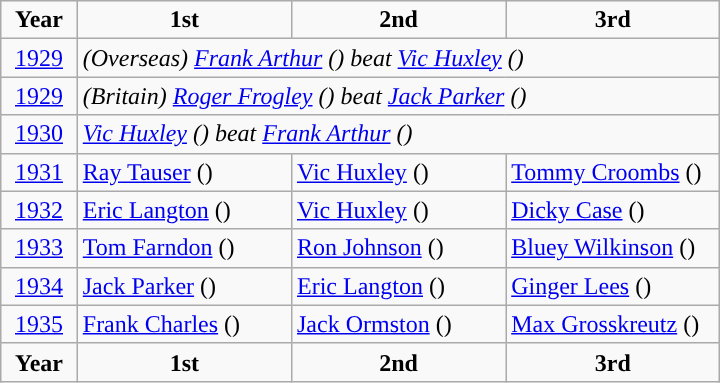<table class=wikitable>
<tr align=center>
<td width=10%><strong>Year</strong></td>
<td width=28% style="background-color:"><strong>1st</strong></td>
<td width=28% style="background-color:"><strong>2nd</strong></td>
<td width=28% style="background-color:"><strong>3rd</strong></td>
</tr>
<tr align=left>
<td align=center><a href='#'>1929</a></td>
<td colspan=3><em>(Overseas) <a href='#'>Frank Arthur</a> () beat <a href='#'>Vic Huxley</a> ()</em></td>
</tr>
<tr align=left>
<td align=center><a href='#'>1929</a></td>
<td colspan=3><em>(Britain) <a href='#'>Roger Frogley</a> () beat <a href='#'>Jack Parker</a> ()</em></td>
</tr>
<tr align=left>
<td align=center><a href='#'>1930</a></td>
<td colspan=3><em><a href='#'>Vic Huxley</a> () beat <a href='#'>Frank Arthur</a> ()</em></td>
</tr>
<tr align=left>
<td align=center><a href='#'>1931</a></td>
<td style="background-color:"><a href='#'>Ray Tauser</a> ()</td>
<td style="background-color:"><a href='#'>Vic Huxley</a> ()</td>
<td style="background-color:"><a href='#'>Tommy Croombs</a> ()</td>
</tr>
<tr align=left>
<td align=center><a href='#'>1932</a></td>
<td style="background-color:"><a href='#'>Eric Langton</a> ()</td>
<td style="background-color:"><a href='#'>Vic Huxley</a> ()</td>
<td style="background-color:"><a href='#'>Dicky Case</a> ()</td>
</tr>
<tr align=left>
<td align=center><a href='#'>1933</a></td>
<td style="background-color:"><a href='#'>Tom Farndon</a> ()</td>
<td style="background-color:"><a href='#'>Ron Johnson</a> ()</td>
<td style="background-color:"><a href='#'>Bluey Wilkinson</a> ()</td>
</tr>
<tr align=left>
<td align=center><a href='#'>1934</a></td>
<td style="background-color:"><a href='#'>Jack Parker</a> ()</td>
<td style="background-color:"><a href='#'>Eric Langton</a> ()</td>
<td style="background-color:"><a href='#'>Ginger Lees</a> ()</td>
</tr>
<tr align=left>
<td align=center><a href='#'>1935</a></td>
<td style="background-color:"><a href='#'>Frank Charles</a> ()</td>
<td style="background-color:"><a href='#'>Jack Ormston</a> ()</td>
<td style="background-color:"><a href='#'>Max Grosskreutz</a> ()</td>
</tr>
<tr align=center>
<td width=10%><strong>Year</strong></td>
<td width=28% style="background-color:"><strong>1st</strong></td>
<td width=28% style="background-color:"><strong>2nd</strong></td>
<td width=28% style="background-color:"><strong>3rd</strong></td>
</tr>
</table>
